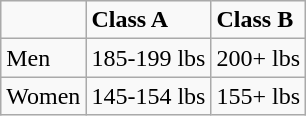<table class="wikitable">
<tr>
<td></td>
<td><strong>Class A</strong></td>
<td><strong>Class B</strong></td>
</tr>
<tr>
<td>Men</td>
<td>185-199 lbs</td>
<td>200+ lbs</td>
</tr>
<tr>
<td>Women</td>
<td>145-154 lbs</td>
<td>155+ lbs</td>
</tr>
</table>
